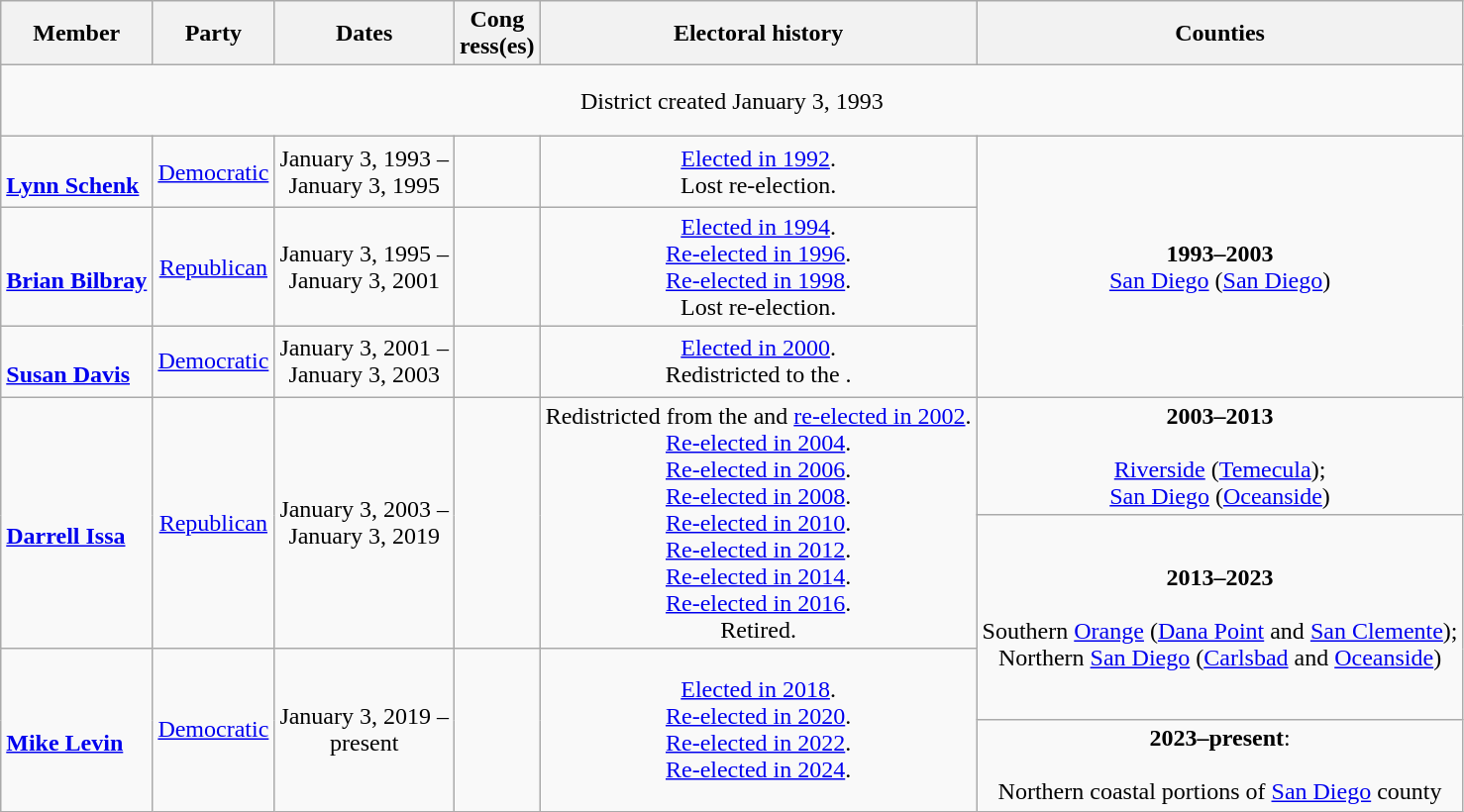<table class=wikitable style="text-align:center">
<tr>
<th>Member</th>
<th>Party</th>
<th>Dates</th>
<th>Cong<br>ress(es)</th>
<th>Electoral history</th>
<th>Counties</th>
</tr>
<tr style="height:3em">
<td colspan=6>District created January 3, 1993</td>
</tr>
<tr style="height:3em">
<td align=left><br><strong><a href='#'>Lynn Schenk</a></strong><br></td>
<td><a href='#'>Democratic</a></td>
<td nowrap>January 3, 1993 –<br>January 3, 1995</td>
<td></td>
<td><a href='#'>Elected in 1992</a>.<br>Lost re-election.</td>
<td rowspan=3><strong>1993–2003</strong><br><a href='#'>San Diego</a> (<a href='#'>San Diego</a>)</td>
</tr>
<tr style="height:3em">
<td align=left><br><strong><a href='#'>Brian Bilbray</a></strong><br></td>
<td><a href='#'>Republican</a></td>
<td nowrap>January 3, 1995 –<br>January 3, 2001</td>
<td></td>
<td><a href='#'>Elected in 1994</a>.<br><a href='#'>Re-elected in 1996</a>.<br><a href='#'>Re-elected in 1998</a>.<br>Lost re-election.</td>
</tr>
<tr style="height:3em">
<td align=left><br><strong><a href='#'>Susan Davis</a></strong><br></td>
<td><a href='#'>Democratic</a></td>
<td nowrap>January 3, 2001 –<br>January 3, 2003</td>
<td></td>
<td><a href='#'>Elected in 2000</a>.<br> Redistricted to the .</td>
</tr>
<tr style="height:3em">
<td rowspan=2 align=left><br><strong><a href='#'>Darrell Issa</a></strong><br></td>
<td rowspan=2 ><a href='#'>Republican</a></td>
<td rowspan=2 nowrap>January 3, 2003 –<br>January 3, 2019</td>
<td rowspan=2></td>
<td rowspan=2>Redistricted from the  and <a href='#'>re-elected in 2002</a>.<br><a href='#'>Re-elected in 2004</a>.<br><a href='#'>Re-elected in 2006</a>.<br><a href='#'>Re-elected in 2008</a>.<br><a href='#'>Re-elected in 2010</a>.<br><a href='#'>Re-elected in 2012</a>.<br><a href='#'>Re-elected in 2014</a>.<br><a href='#'>Re-elected in 2016</a>.<br>Retired.</td>
<td><strong>2003–2013</strong><br><br><a href='#'>Riverside</a> (<a href='#'>Temecula</a>);<br><a href='#'>San Diego</a> (<a href='#'>Oceanside</a>)</td>
</tr>
<tr style="height:3em">
<td rowspan=2><strong>2013–2023</strong><br><br>Southern <a href='#'>Orange</a> (<a href='#'>Dana Point</a> and <a href='#'>San Clemente</a>);<br>Northern <a href='#'>San Diego</a> (<a href='#'>Carlsbad</a> and <a href='#'>Oceanside</a>)</td>
</tr>
<tr style="height:3em">
<td rowspan=2 align=left><br><strong><a href='#'>Mike Levin</a></strong><br></td>
<td rowspan=2 ><a href='#'>Democratic</a></td>
<td rowspan=2 nowrap>January 3, 2019 –<br>present</td>
<td rowspan=2></td>
<td rowspan=2><a href='#'>Elected in 2018</a>.<br><a href='#'>Re-elected in 2020</a>.<br><a href='#'>Re-elected in 2022</a>.<br><a href='#'>Re-elected in 2024</a>.</td>
</tr>
<tr style="height:3em">
<td><strong>2023–present</strong>:<br><br>Northern coastal  portions of <a href='#'>San Diego</a> county</td>
</tr>
</table>
